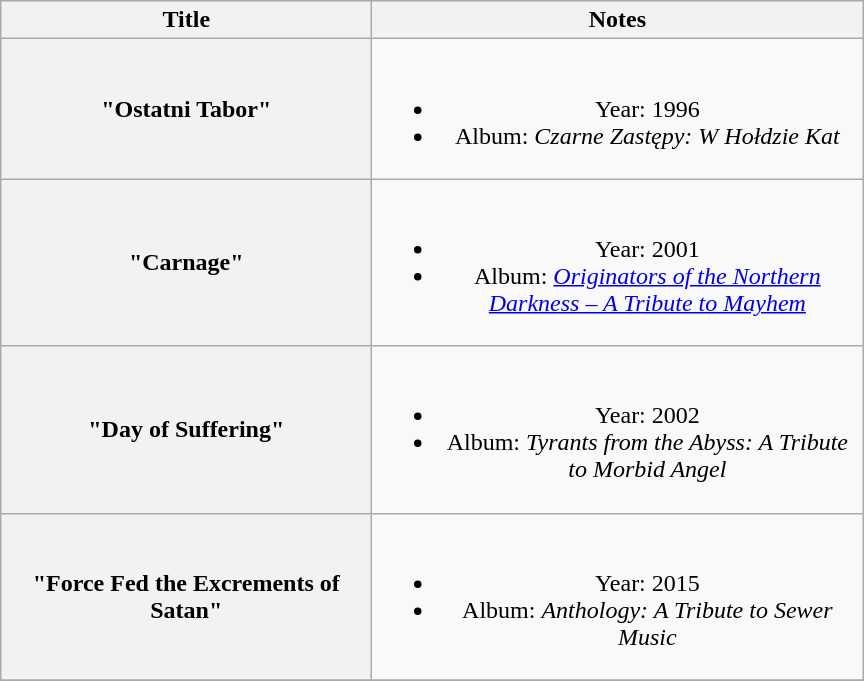<table class="wikitable plainrowheaders" style="text-align:center;">
<tr>
<th scope="col" rowspan="1" style="width:15em;">Title</th>
<th scope="col" rowspan="1" style="width:20em;">Notes</th>
</tr>
<tr>
<th scope="row">"Ostatni Tabor"</th>
<td><br><ul><li>Year: 1996</li><li>Album: <em>Czarne Zastępy: W Hołdzie Kat</em></li></ul></td>
</tr>
<tr>
<th scope="row">"Carnage"</th>
<td><br><ul><li>Year: 2001</li><li>Album: <em><a href='#'>Originators of the Northern Darkness – A Tribute to Mayhem</a></em></li></ul></td>
</tr>
<tr>
<th scope="row">"Day of Suffering"</th>
<td><br><ul><li>Year: 2002</li><li>Album: <em>Tyrants from the Abyss: A Tribute to Morbid Angel</em></li></ul></td>
</tr>
<tr>
<th scope="row">"Force Fed the Excrements of Satan"</th>
<td><br><ul><li>Year: 2015</li><li>Album: <em>Anthology: A Tribute to Sewer Music</em></li></ul></td>
</tr>
<tr>
</tr>
</table>
